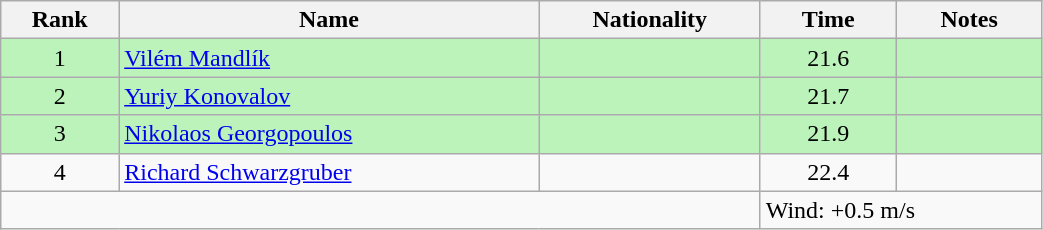<table class="wikitable sortable" style="text-align:center;width: 55%">
<tr>
<th>Rank</th>
<th>Name</th>
<th>Nationality</th>
<th>Time</th>
<th>Notes</th>
</tr>
<tr bgcolor=bbf3bb>
<td>1</td>
<td align=left><a href='#'>Vilém Mandlík</a></td>
<td align=left></td>
<td>21.6</td>
<td></td>
</tr>
<tr bgcolor=bbf3bb>
<td>2</td>
<td align=left><a href='#'>Yuriy Konovalov</a></td>
<td align=left></td>
<td>21.7</td>
<td></td>
</tr>
<tr bgcolor=bbf3bb>
<td>3</td>
<td align=left><a href='#'>Nikolaos Georgopoulos</a></td>
<td align=left></td>
<td>21.9</td>
<td></td>
</tr>
<tr>
<td>4</td>
<td align=left><a href='#'>Richard Schwarzgruber</a></td>
<td align=left></td>
<td>22.4</td>
<td></td>
</tr>
<tr class="sortbottom">
<td colspan="3"></td>
<td colspan="2" style="text-align:left;">Wind: +0.5 m/s</td>
</tr>
</table>
